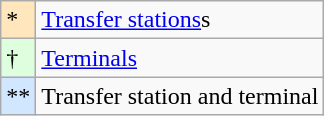<table class="wikitable">
<tr>
<td style="background-color:#ffe6bd">*</td>
<td><a href='#'>Transfer stations</a>s</td>
</tr>
<tr>
<td style="background-color:#ddffdd">†</td>
<td><a href='#'>Terminals</a></td>
</tr>
<tr>
<td style="background-color:#d0e7ff">**</td>
<td>Transfer station and terminal</td>
</tr>
</table>
